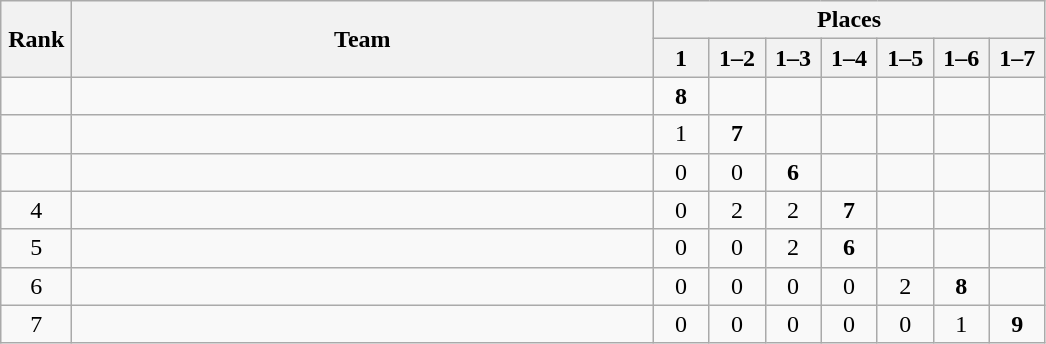<table class="wikitable" style="text-align:center">
<tr>
<th rowspan="2" width=40>Rank</th>
<th rowspan="2" width=380>Team</th>
<th colspan="7">Places</th>
</tr>
<tr>
<th width=30>1</th>
<th width=30>1–2</th>
<th width=30>1–3</th>
<th width=30>1–4</th>
<th width=30>1–5</th>
<th width=30>1–6</th>
<th width=30>1–7</th>
</tr>
<tr>
<td></td>
<td align=left></td>
<td><strong>8</strong></td>
<td></td>
<td></td>
<td></td>
<td></td>
<td></td>
<td></td>
</tr>
<tr>
<td></td>
<td align=left></td>
<td>1</td>
<td><strong>7</strong></td>
<td></td>
<td></td>
<td></td>
<td></td>
<td></td>
</tr>
<tr>
<td></td>
<td align=left></td>
<td>0</td>
<td>0</td>
<td><strong>6</strong></td>
<td></td>
<td></td>
<td></td>
<td></td>
</tr>
<tr>
<td>4</td>
<td align=left></td>
<td>0</td>
<td>2</td>
<td>2</td>
<td><strong>7</strong></td>
<td></td>
<td></td>
<td></td>
</tr>
<tr>
<td>5</td>
<td align=left></td>
<td>0</td>
<td>0</td>
<td>2</td>
<td><strong>6</strong></td>
<td></td>
<td></td>
<td></td>
</tr>
<tr>
<td>6</td>
<td align=left></td>
<td>0</td>
<td>0</td>
<td>0</td>
<td>0</td>
<td>2</td>
<td><strong>8</strong></td>
<td></td>
</tr>
<tr>
<td>7</td>
<td align=left></td>
<td>0</td>
<td>0</td>
<td>0</td>
<td>0</td>
<td>0</td>
<td>1</td>
<td><strong>9</strong></td>
</tr>
</table>
